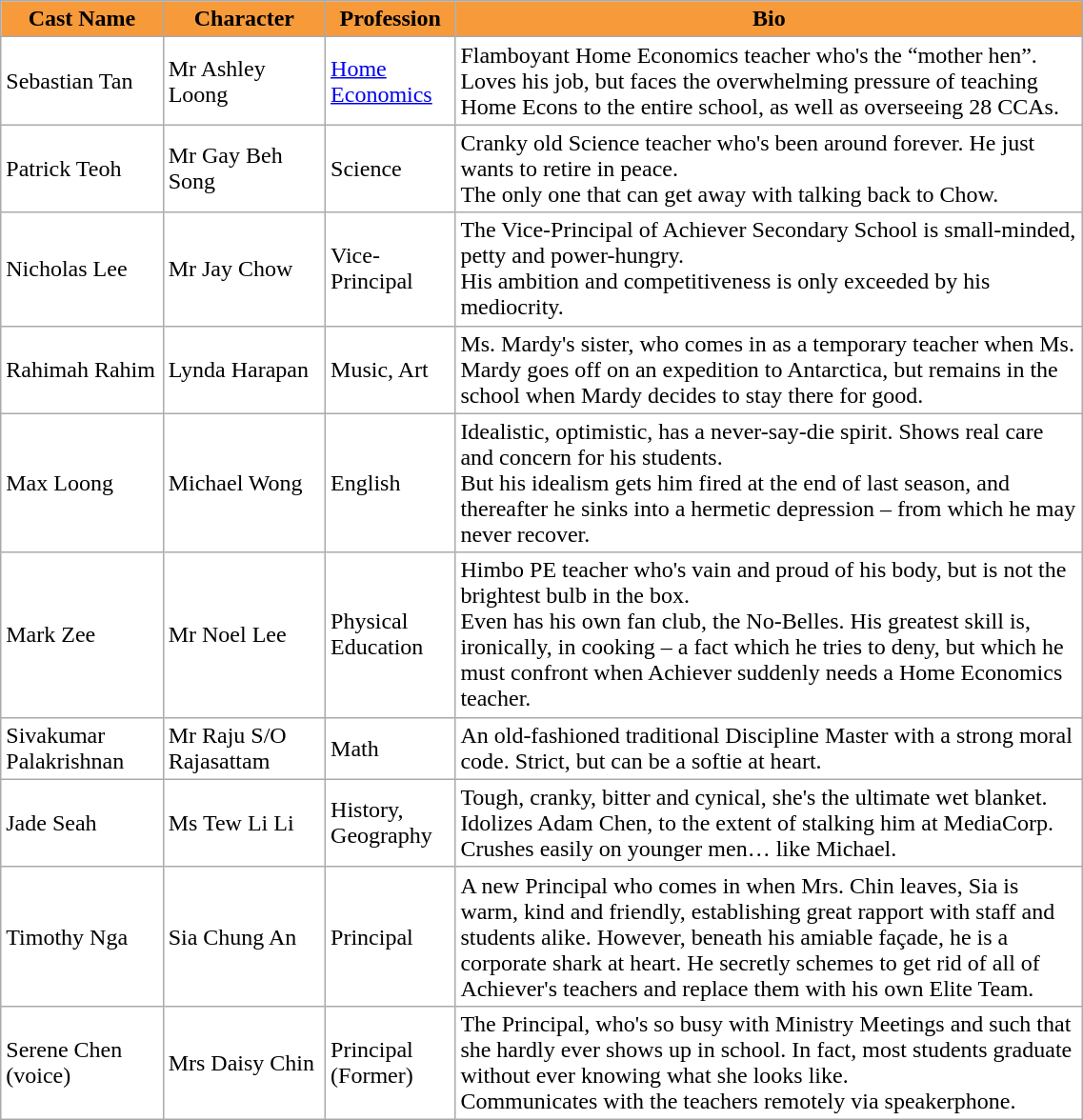<table class="wikitable" border="1" style="background: #FFF;" width="60%">
<tr>
<th style="background: #F79A3A;" width="15%">Cast Name</th>
<th style="background: #F79A3A;" width="15%">Character</th>
<th style="background: #F79A3A;" width="12%">Profession</th>
<th style="background: #F79A3A;" width="58%">Bio</th>
</tr>
<tr>
<td>Sebastian Tan</td>
<td>Mr Ashley Loong</td>
<td><a href='#'>Home Economics</a></td>
<td>Flamboyant Home Economics teacher who's the “mother hen”. Loves his job, but faces the overwhelming pressure of teaching Home Econs to the entire school, as well as overseeing 28 CCAs.</td>
</tr>
<tr>
<td>Patrick Teoh</td>
<td>Mr Gay Beh Song</td>
<td>Science</td>
<td>Cranky old Science teacher who's been around forever. He just wants to retire in peace.<br>The only one that can get away with talking back to Chow.</td>
</tr>
<tr>
<td>Nicholas Lee</td>
<td>Mr Jay Chow</td>
<td>Vice-Principal</td>
<td>The Vice-Principal of Achiever Secondary School is small-minded, petty and power-hungry.<br>His ambition and competitiveness is only exceeded by his mediocrity.</td>
</tr>
<tr>
<td>Rahimah Rahim</td>
<td>Lynda Harapan</td>
<td>Music, Art</td>
<td>Ms. Mardy's sister, who comes in as a temporary teacher when Ms. Mardy goes off on an expedition to Antarctica, but remains in the school when Mardy decides to stay there for good.</td>
</tr>
<tr>
<td>Max Loong</td>
<td>Michael Wong</td>
<td>English</td>
<td>Idealistic, optimistic, has a never-say-die spirit. Shows real care and concern for his students.<br>But his idealism gets him fired at the end of last season, and thereafter he sinks into a hermetic depression – from which he may never recover.</td>
</tr>
<tr>
<td>Mark Zee</td>
<td>Mr Noel Lee</td>
<td>Physical Education</td>
<td>Himbo PE teacher who's vain and proud of his body, but is not the brightest bulb in the box.<br>Even has his own fan club, the No-Belles. His greatest skill is, ironically, in cooking – a fact which he tries to deny, but which he must confront when Achiever suddenly needs a Home Economics teacher.</td>
</tr>
<tr>
<td>Sivakumar Palakrishnan</td>
<td>Mr Raju S/O Rajasattam</td>
<td>Math</td>
<td>An old-fashioned traditional Discipline Master with a strong moral code. Strict, but can be a softie at heart.</td>
</tr>
<tr>
<td>Jade Seah</td>
<td>Ms Tew Li Li</td>
<td>History, Geography</td>
<td>Tough, cranky, bitter and cynical, she's the ultimate wet blanket. Idolizes Adam Chen, to the extent of stalking him at MediaCorp. Crushes easily on younger men… like Michael.</td>
</tr>
<tr>
<td>Timothy Nga</td>
<td>Sia Chung An</td>
<td>Principal</td>
<td>A new Principal who comes in when Mrs. Chin leaves, Sia is warm, kind and friendly, establishing great rapport with staff and students alike. However, beneath his amiable façade, he is a corporate shark at heart. He secretly schemes to get rid of all of Achiever's teachers and replace them with his own Elite Team.</td>
</tr>
<tr>
<td>Serene Chen (voice)</td>
<td>Mrs Daisy Chin</td>
<td>Principal (Former)</td>
<td>The Principal, who's so busy with Ministry Meetings and such that she hardly ever shows up in school. In fact, most students graduate without ever knowing what she looks like.<br>Communicates with the teachers remotely via speakerphone.</td>
</tr>
</table>
